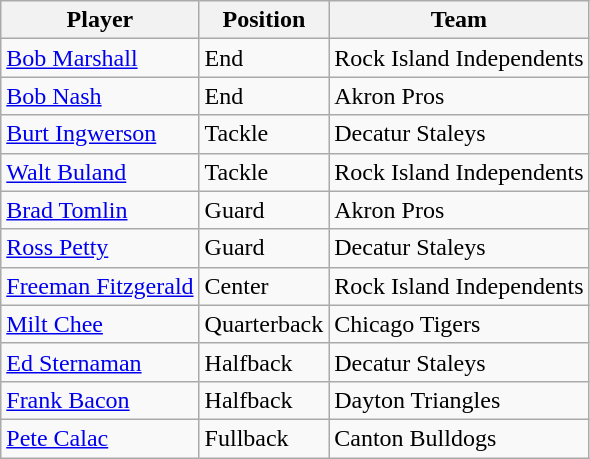<table class="wikitable">
<tr>
<th>Player</th>
<th>Position</th>
<th>Team</th>
</tr>
<tr>
<td><a href='#'>Bob Marshall</a></td>
<td>End</td>
<td>Rock Island Independents</td>
</tr>
<tr>
<td><a href='#'>Bob Nash</a></td>
<td>End</td>
<td>Akron Pros</td>
</tr>
<tr>
<td><a href='#'>Burt Ingwerson</a></td>
<td>Tackle</td>
<td>Decatur Staleys</td>
</tr>
<tr>
<td><a href='#'>Walt Buland</a></td>
<td>Tackle</td>
<td>Rock Island Independents</td>
</tr>
<tr>
<td><a href='#'>Brad Tomlin</a></td>
<td>Guard</td>
<td>Akron Pros</td>
</tr>
<tr>
<td><a href='#'>Ross Petty</a></td>
<td>Guard</td>
<td>Decatur Staleys</td>
</tr>
<tr>
<td><a href='#'>Freeman Fitzgerald</a></td>
<td>Center</td>
<td>Rock Island Independents</td>
</tr>
<tr>
<td><a href='#'>Milt Chee</a></td>
<td>Quarterback</td>
<td>Chicago Tigers</td>
</tr>
<tr>
<td><a href='#'>Ed Sternaman</a></td>
<td>Halfback</td>
<td>Decatur Staleys</td>
</tr>
<tr>
<td><a href='#'>Frank Bacon</a></td>
<td>Halfback</td>
<td>Dayton Triangles</td>
</tr>
<tr>
<td><a href='#'>Pete Calac</a></td>
<td>Fullback</td>
<td>Canton Bulldogs</td>
</tr>
</table>
